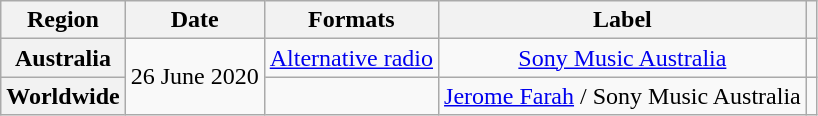<table class="wikitable plainrowheaders" style="text-align:center;">
<tr>
<th>Region</th>
<th>Date</th>
<th>Formats</th>
<th>Label</th>
<th></th>
</tr>
<tr>
<th scope="row">Australia</th>
<td rowspan="2">26 June 2020</td>
<td><a href='#'>Alternative radio</a></td>
<td><a href='#'>Sony Music Australia</a></td>
<td></td>
</tr>
<tr>
<th scope="row">Worldwide</th>
<td></td>
<td><a href='#'>Jerome Farah</a> / Sony Music Australia</td>
<td></td>
</tr>
</table>
